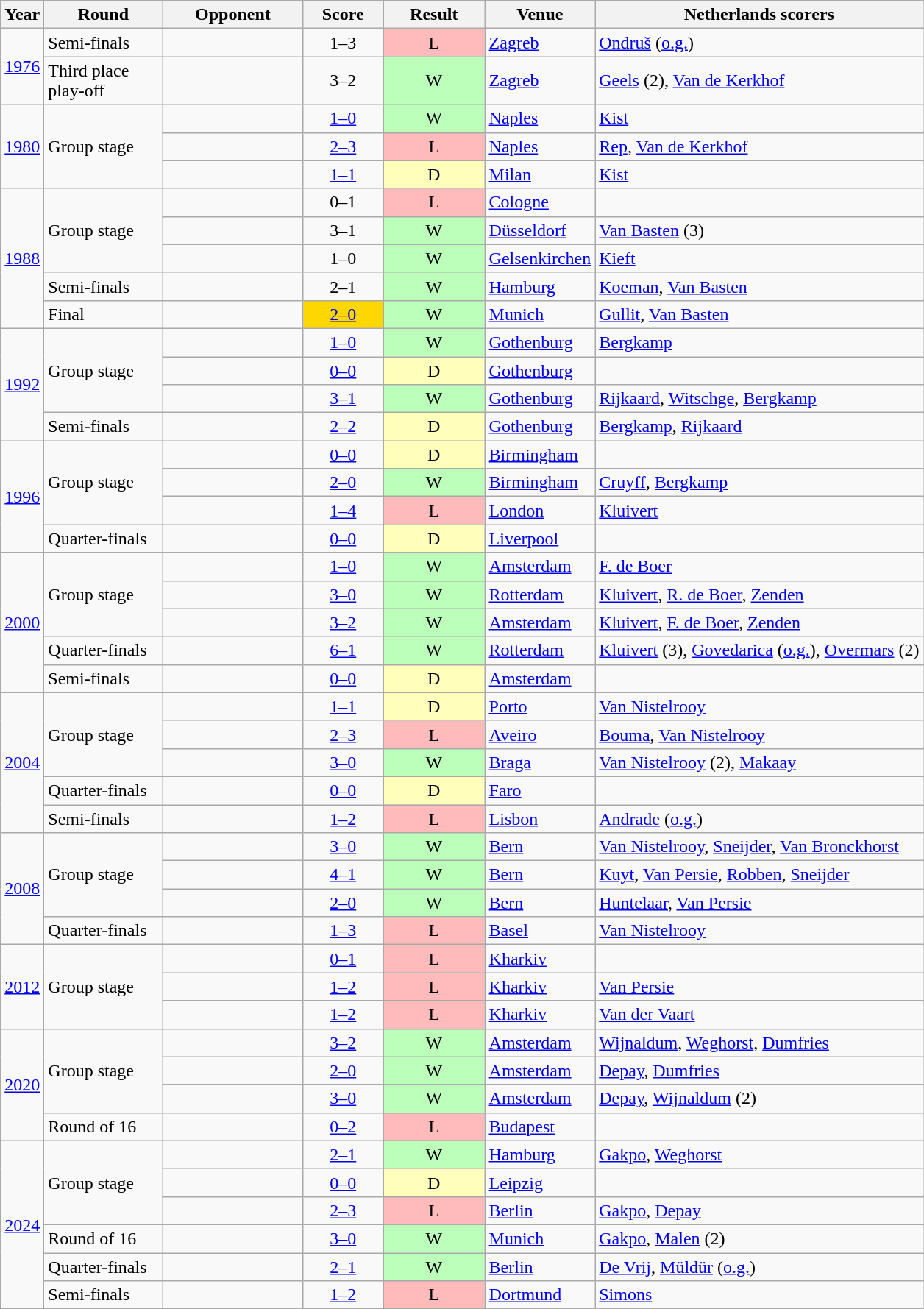<table class="wikitable sortable" style="text-align:left;">
<tr>
<th>Year</th>
<th width=100>Round</th>
<th width=120>Opponent</th>
<th width=65>Score</th>
<th width=85>Result</th>
<th width=85>Venue</th>
<th>Netherlands scorers</th>
</tr>
<tr>
<td rowspan="2" align=center><a href='#'>1976</a></td>
<td>Semi-finals</td>
<td></td>
<td align=center>1–3 </td>
<td align=center bgcolor="#ffbbbb">L</td>
<td><a href='#'>Zagreb</a></td>
<td><a href='#'>Ondruš</a> (<a href='#'>o.g.</a>)</td>
</tr>
<tr>
<td>Third place play-off</td>
<td></td>
<td align=center>3–2 </td>
<td align=center bgcolor="#bbffbb">W</td>
<td><a href='#'>Zagreb</a></td>
<td><a href='#'>Geels</a> (2), <a href='#'>Van de Kerkhof</a></td>
</tr>
<tr>
<td rowspan="3" align=center><a href='#'>1980</a></td>
<td rowspan="3">Group stage</td>
<td></td>
<td align=center><a href='#'>1–0</a></td>
<td align=center bgcolor="#bbffbb">W</td>
<td><a href='#'>Naples</a></td>
<td><a href='#'>Kist</a></td>
</tr>
<tr>
<td></td>
<td align=center><a href='#'>2–3</a></td>
<td align=center bgcolor="#ffbbbb">L</td>
<td><a href='#'>Naples</a></td>
<td><a href='#'>Rep</a>, <a href='#'>Van de Kerkhof</a></td>
</tr>
<tr>
<td></td>
<td align=center><a href='#'>1–1</a></td>
<td align=center bgcolor="#ffffbb">D</td>
<td><a href='#'>Milan</a></td>
<td><a href='#'>Kist</a></td>
</tr>
<tr>
<td rowspan="5" align=center><a href='#'>1988</a></td>
<td rowspan="3">Group stage</td>
<td></td>
<td align=center>0–1</td>
<td align=center bgcolor="#ffbbbb">L</td>
<td><a href='#'>Cologne</a></td>
<td></td>
</tr>
<tr>
<td></td>
<td align=center>3–1</td>
<td align=center bgcolor="#bbffbb">W</td>
<td><a href='#'>Düsseldorf</a></td>
<td><a href='#'>Van Basten</a> (3)</td>
</tr>
<tr>
<td></td>
<td align=center>1–0</td>
<td align=center bgcolor="#bbffbb">W</td>
<td><a href='#'>Gelsenkirchen</a></td>
<td><a href='#'>Kieft</a></td>
</tr>
<tr>
<td>Semi-finals</td>
<td></td>
<td align=center>2–1</td>
<td align=center bgcolor="#bbffbb">W</td>
<td><a href='#'>Hamburg</a></td>
<td><a href='#'>Koeman</a>, <a href='#'>Van Basten</a></td>
</tr>
<tr>
<td>Final</td>
<td></td>
<td align=center bgcolor="gold"><a href='#'>2–0</a></td>
<td align=center bgcolor="#bbffbb">W</td>
<td><a href='#'>Munich</a></td>
<td><a href='#'>Gullit</a>, <a href='#'>Van Basten</a></td>
</tr>
<tr>
<td rowspan="4" align=center><a href='#'>1992</a></td>
<td rowspan="3">Group stage</td>
<td></td>
<td align=center><a href='#'>1–0</a></td>
<td align=center bgcolor="#bbffbb">W</td>
<td><a href='#'>Gothenburg</a></td>
<td><a href='#'>Bergkamp</a></td>
</tr>
<tr>
<td></td>
<td align=center><a href='#'>0–0</a></td>
<td align=center bgcolor="#ffffbb">D</td>
<td><a href='#'>Gothenburg</a></td>
<td></td>
</tr>
<tr>
<td></td>
<td align=center><a href='#'>3–1</a></td>
<td align=center bgcolor="#bbffbb">W</td>
<td><a href='#'>Gothenburg</a></td>
<td><a href='#'>Rijkaard</a>, <a href='#'>Witschge</a>, <a href='#'>Bergkamp</a></td>
</tr>
<tr>
<td>Semi-finals</td>
<td></td>
<td align=center><a href='#'>2–2</a>  </td>
<td align=center bgcolor="#ffffbb">D</td>
<td><a href='#'>Gothenburg</a></td>
<td><a href='#'>Bergkamp</a>, <a href='#'>Rijkaard</a></td>
</tr>
<tr>
<td rowspan="4" align=center><a href='#'>1996</a></td>
<td rowspan="3">Group stage</td>
<td></td>
<td align=center><a href='#'>0–0</a></td>
<td align=center bgcolor="#ffffbb">D</td>
<td><a href='#'>Birmingham</a></td>
<td></td>
</tr>
<tr>
<td></td>
<td align=center><a href='#'>2–0</a></td>
<td align=center bgcolor="#bbffbb">W</td>
<td><a href='#'>Birmingham</a></td>
<td><a href='#'>Cruyff</a>, <a href='#'>Bergkamp</a></td>
</tr>
<tr>
<td></td>
<td align=center><a href='#'>1–4</a></td>
<td align=center bgcolor="#ffbbbb">L</td>
<td><a href='#'>London</a></td>
<td><a href='#'>Kluivert</a></td>
</tr>
<tr>
<td>Quarter-finals</td>
<td></td>
<td align=center><a href='#'>0–0</a>  </td>
<td align=center bgcolor="#ffffbb">D</td>
<td><a href='#'>Liverpool</a></td>
<td></td>
</tr>
<tr>
<td rowspan="5" align=center><a href='#'>2000</a></td>
<td rowspan="3">Group stage</td>
<td></td>
<td align=center><a href='#'>1–0</a></td>
<td align=center bgcolor="#bbffbb">W</td>
<td><a href='#'>Amsterdam</a></td>
<td><a href='#'>F. de Boer</a></td>
</tr>
<tr>
<td></td>
<td align=center><a href='#'>3–0</a></td>
<td align=center bgcolor="#bbffbb">W</td>
<td><a href='#'>Rotterdam</a></td>
<td><a href='#'>Kluivert</a>, <a href='#'>R. de Boer</a>, <a href='#'>Zenden</a></td>
</tr>
<tr>
<td></td>
<td align=center><a href='#'>3–2</a></td>
<td align=center bgcolor="#bbffbb">W</td>
<td><a href='#'>Amsterdam</a></td>
<td><a href='#'>Kluivert</a>, <a href='#'>F. de Boer</a>, <a href='#'>Zenden</a></td>
</tr>
<tr>
<td>Quarter-finals</td>
<td></td>
<td align=center><a href='#'>6–1</a></td>
<td align=center bgcolor="#bbffbb">W</td>
<td><a href='#'>Rotterdam</a></td>
<td><a href='#'>Kluivert</a> (3), <a href='#'>Govedarica</a> (<a href='#'>o.g.</a>), <a href='#'>Overmars</a> (2)</td>
</tr>
<tr>
<td>Semi-finals</td>
<td></td>
<td align=center><a href='#'>0–0</a>  </td>
<td align=center bgcolor="#ffffbb">D</td>
<td><a href='#'>Amsterdam</a></td>
<td></td>
</tr>
<tr>
<td rowspan="5" align=center><a href='#'>2004</a></td>
<td rowspan="3">Group stage</td>
<td></td>
<td align=center><a href='#'>1–1</a></td>
<td align=center bgcolor="#ffffbb">D</td>
<td><a href='#'>Porto</a></td>
<td><a href='#'>Van Nistelrooy</a></td>
</tr>
<tr>
<td></td>
<td align=center><a href='#'>2–3</a></td>
<td align=center bgcolor="#ffbbbb">L</td>
<td><a href='#'>Aveiro</a></td>
<td><a href='#'>Bouma</a>, <a href='#'>Van Nistelrooy</a></td>
</tr>
<tr>
<td></td>
<td align=center><a href='#'>3–0</a></td>
<td align=center bgcolor="#bbffbb">W</td>
<td><a href='#'>Braga</a></td>
<td><a href='#'>Van Nistelrooy</a> (2), <a href='#'>Makaay</a></td>
</tr>
<tr>
<td>Quarter-finals</td>
<td></td>
<td align=center><a href='#'>0–0</a>  </td>
<td align=center bgcolor="#ffffbb">D</td>
<td><a href='#'>Faro</a></td>
<td></td>
</tr>
<tr>
<td>Semi-finals</td>
<td></td>
<td align=center><a href='#'>1–2</a></td>
<td align=center bgcolor="#ffbbbb">L</td>
<td><a href='#'>Lisbon</a></td>
<td><a href='#'>Andrade</a> (<a href='#'>o.g.</a>)</td>
</tr>
<tr>
<td rowspan="4" align=center><a href='#'>2008</a></td>
<td rowspan="3">Group stage</td>
<td></td>
<td align=center><a href='#'>3–0</a></td>
<td align=center bgcolor="#bbffbb">W</td>
<td><a href='#'>Bern</a></td>
<td><a href='#'>Van Nistelrooy</a>, <a href='#'>Sneijder</a>, <a href='#'>Van Bronckhorst</a></td>
</tr>
<tr>
<td></td>
<td align=center><a href='#'>4–1</a></td>
<td align=center bgcolor="#bbffbb">W</td>
<td><a href='#'>Bern</a></td>
<td><a href='#'>Kuyt</a>, <a href='#'>Van Persie</a>, <a href='#'>Robben</a>, <a href='#'>Sneijder</a></td>
</tr>
<tr>
<td></td>
<td align=center><a href='#'>2–0</a></td>
<td align=center bgcolor="#bbffbb">W</td>
<td><a href='#'>Bern</a></td>
<td><a href='#'>Huntelaar</a>, <a href='#'>Van Persie</a></td>
</tr>
<tr>
<td>Quarter-finals</td>
<td></td>
<td align=center><a href='#'>1–3</a> </td>
<td align=center bgcolor="#ffbbbb">L</td>
<td><a href='#'>Basel</a></td>
<td><a href='#'>Van Nistelrooy</a></td>
</tr>
<tr>
<td rowspan="3" align=center><a href='#'>2012</a></td>
<td rowspan="3">Group stage</td>
<td></td>
<td align=center><a href='#'>0–1</a></td>
<td align=center bgcolor="#ffbbbb">L</td>
<td><a href='#'>Kharkiv</a></td>
<td></td>
</tr>
<tr>
<td></td>
<td align=center><a href='#'>1–2</a></td>
<td align=center bgcolor="#ffbbbb">L</td>
<td><a href='#'>Kharkiv</a></td>
<td><a href='#'>Van Persie</a></td>
</tr>
<tr>
<td></td>
<td align=center><a href='#'>1–2</a></td>
<td align=center bgcolor="#ffbbbb">L</td>
<td><a href='#'>Kharkiv</a></td>
<td><a href='#'>Van der Vaart</a></td>
</tr>
<tr>
<td rowspan="4" align=center><a href='#'>2020</a></td>
<td rowspan="3">Group stage</td>
<td></td>
<td align=center><a href='#'>3–2</a></td>
<td align=center bgcolor="#bbffbb">W</td>
<td><a href='#'>Amsterdam</a></td>
<td><a href='#'>Wijnaldum</a>, <a href='#'>Weghorst</a>, <a href='#'>Dumfries</a></td>
</tr>
<tr>
<td></td>
<td align=center><a href='#'>2–0</a></td>
<td align=center bgcolor="#bbffbb">W</td>
<td><a href='#'>Amsterdam</a></td>
<td><a href='#'>Depay</a>, <a href='#'>Dumfries</a></td>
</tr>
<tr>
<td></td>
<td align=center><a href='#'>3–0</a></td>
<td align=center bgcolor="#bbffbb">W</td>
<td><a href='#'>Amsterdam</a></td>
<td><a href='#'>Depay</a>, <a href='#'>Wijnaldum</a> (2)</td>
</tr>
<tr>
<td>Round of 16</td>
<td></td>
<td align=center><a href='#'>0–2</a></td>
<td align=center bgcolor="#ffbbbb">L</td>
<td><a href='#'>Budapest</a></td>
<td></td>
</tr>
<tr>
<td rowspan="6" align=center><a href='#'>2024</a></td>
<td rowspan="3">Group stage</td>
<td></td>
<td align=center><a href='#'>2–1</a></td>
<td align=center bgcolor="#bbffbb">W</td>
<td><a href='#'>Hamburg</a></td>
<td><a href='#'>Gakpo</a>, <a href='#'>Weghorst</a></td>
</tr>
<tr>
<td></td>
<td align=center><a href='#'>0–0</a></td>
<td align=center bgcolor="#ffffbb">D</td>
<td><a href='#'>Leipzig</a></td>
<td></td>
</tr>
<tr>
<td></td>
<td align=center><a href='#'>2–3</a></td>
<td align=center bgcolor="#ffbbbb">L</td>
<td><a href='#'>Berlin</a></td>
<td><a href='#'>Gakpo</a>, <a href='#'>Depay</a></td>
</tr>
<tr>
<td>Round of 16</td>
<td></td>
<td align=center><a href='#'>3–0</a></td>
<td align=center bgcolor="#bbffbb">W</td>
<td><a href='#'>Munich</a></td>
<td><a href='#'>Gakpo</a>, <a href='#'>Malen</a> (2)</td>
</tr>
<tr>
<td>Quarter-finals</td>
<td></td>
<td align=center><a href='#'>2–1</a></td>
<td align=center bgcolor="#bbffbb">W</td>
<td><a href='#'>Berlin</a></td>
<td><a href='#'>De Vrij</a>, <a href='#'>Müldür</a> (<a href='#'>o.g.</a>)</td>
</tr>
<tr>
<td>Semi-finals</td>
<td></td>
<td align=center><a href='#'>1–2</a></td>
<td align=center bgcolor="#ffbbbb">L</td>
<td><a href='#'>Dortmund</a></td>
<td><a href='#'>Simons</a></td>
</tr>
</table>
